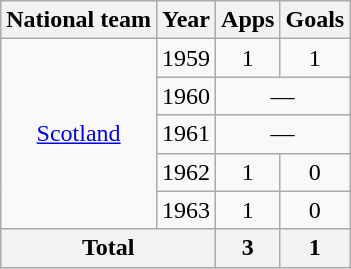<table class="wikitable" style="text-align:center">
<tr>
<th>National team</th>
<th>Year</th>
<th>Apps</th>
<th>Goals</th>
</tr>
<tr>
<td rowspan="5"><a href='#'>Scotland</a></td>
<td>1959</td>
<td>1</td>
<td>1</td>
</tr>
<tr>
<td>1960</td>
<td colspan="2">—</td>
</tr>
<tr>
<td>1961</td>
<td colspan="2">—</td>
</tr>
<tr>
<td>1962</td>
<td>1</td>
<td>0</td>
</tr>
<tr>
<td>1963</td>
<td>1</td>
<td>0</td>
</tr>
<tr>
<th colspan="2">Total</th>
<th>3</th>
<th>1</th>
</tr>
</table>
